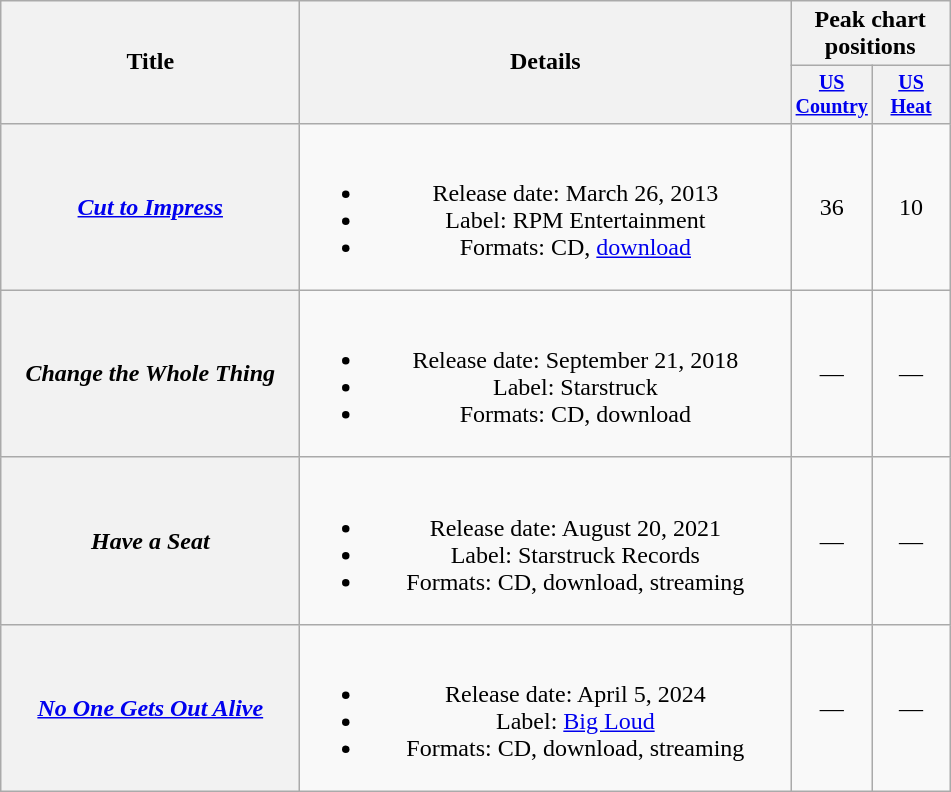<table class="wikitable plainrowheaders" style="text-align:center;">
<tr>
<th rowspan="2" style="width:12em;">Title</th>
<th rowspan="2" style="width:20em;">Details</th>
<th colspan="2">Peak chart<br>positions</th>
</tr>
<tr style="font-size:smaller;">
<th style="width:45px;"><a href='#'>US Country</a></th>
<th style="width:45px;"><a href='#'>US Heat</a></th>
</tr>
<tr>
<th scope="row"><em><a href='#'>Cut to Impress</a></em></th>
<td><br><ul><li>Release date: March 26, 2013</li><li>Label: RPM Entertainment</li><li>Formats: CD, <a href='#'>download</a></li></ul></td>
<td>36</td>
<td>10</td>
</tr>
<tr>
<th scope="row"><em>Change the Whole Thing</em></th>
<td><br><ul><li>Release date: September 21, 2018</li><li>Label: Starstruck</li><li>Formats: CD, download</li></ul></td>
<td>—</td>
<td>—</td>
</tr>
<tr>
<th scope="row"><em>Have a Seat</em></th>
<td><br><ul><li>Release date: August 20, 2021</li><li>Label: Starstruck Records</li><li>Formats: CD, download, streaming</li></ul></td>
<td>—</td>
<td>—</td>
</tr>
<tr>
<th scope="row"><em><a href='#'>No One Gets Out Alive</a></em></th>
<td><br><ul><li>Release date: April 5, 2024</li><li>Label: <a href='#'>Big Loud</a></li><li>Formats: CD, download, streaming</li></ul></td>
<td>—</td>
<td>—</td>
</tr>
</table>
